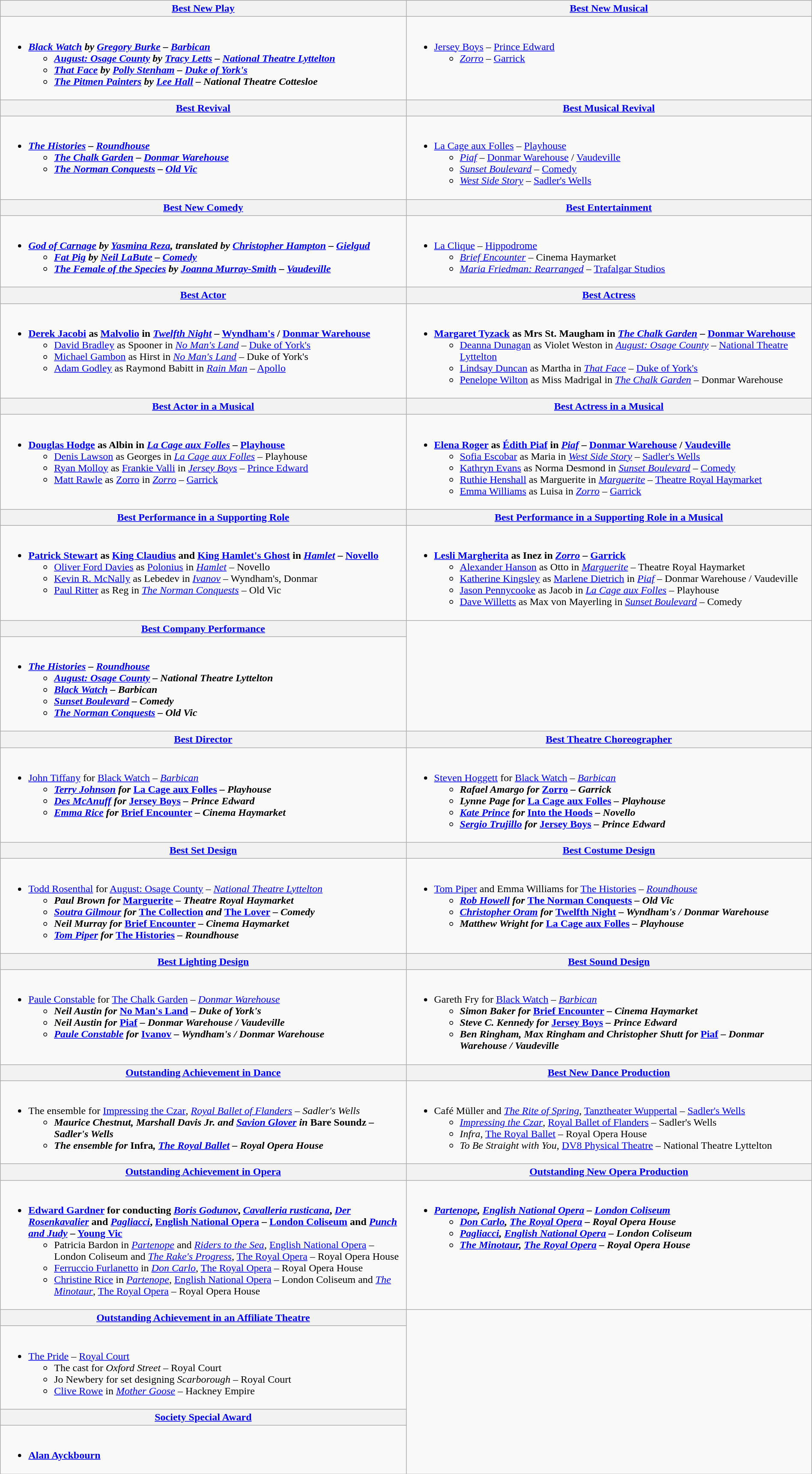<table class=wikitable width="100%">
<tr>
<th width="50%"><a href='#'>Best New Play</a></th>
<th width="50%"><a href='#'>Best New Musical</a></th>
</tr>
<tr>
<td valign="top"><br><ul><li><strong><em><a href='#'>Black Watch</a><em> by <a href='#'>Gregory Burke</a> – <a href='#'>Barbican</a><strong><ul><li></em><a href='#'>August: Osage County</a><em> by <a href='#'>Tracy Letts</a> – <a href='#'>National Theatre Lyttelton</a></li><li></em><a href='#'>That Face</a><em> by <a href='#'>Polly Stenham</a> – <a href='#'>Duke of York's</a></li><li></em><a href='#'>The Pitmen Painters</a><em> by <a href='#'>Lee Hall</a> – National Theatre Cottesloe</li></ul></li></ul></td>
<td valign="top"><br><ul><li></em></strong><a href='#'>Jersey Boys</a></em> – <a href='#'>Prince Edward</a></strong><ul><li><em><a href='#'>Zorro</a></em> – <a href='#'>Garrick</a></li></ul></li></ul></td>
</tr>
<tr>
<th width="50%"><a href='#'>Best Revival</a></th>
<th width="50%"><a href='#'>Best Musical Revival</a></th>
</tr>
<tr>
<td valign="top"><br><ul><li><strong><em><a href='#'>The Histories</a><em> – <a href='#'>Roundhouse</a><strong><ul><li></em><a href='#'>The Chalk Garden</a><em> – <a href='#'>Donmar Warehouse</a></li><li></em><a href='#'>The Norman Conquests</a><em> – <a href='#'>Old Vic</a></li></ul></li></ul></td>
<td valign="top"><br><ul><li></em></strong><a href='#'>La Cage aux Folles</a></em> – <a href='#'>Playhouse</a></strong><ul><li><em><a href='#'>Piaf</a></em> – <a href='#'>Donmar Warehouse</a> / <a href='#'>Vaudeville</a></li><li><em><a href='#'>Sunset Boulevard</a></em> – <a href='#'>Comedy</a></li><li><em><a href='#'>West Side Story</a></em> – <a href='#'>Sadler's Wells</a></li></ul></li></ul></td>
</tr>
<tr>
<th width="50%"><a href='#'>Best New Comedy</a></th>
<th width="50%"><a href='#'>Best Entertainment</a></th>
</tr>
<tr>
<td valign="top"><br><ul><li><strong><em><a href='#'>God of Carnage</a><em> by <a href='#'>Yasmina Reza</a>, translated by <a href='#'>Christopher Hampton</a> – <a href='#'>Gielgud</a><strong><ul><li></em><a href='#'>Fat Pig</a><em> by <a href='#'>Neil LaBute</a> – <a href='#'>Comedy</a></li><li></em><a href='#'>The Female of the Species</a><em> by <a href='#'>Joanna Murray-Smith</a> – <a href='#'>Vaudeville</a></li></ul></li></ul></td>
<td valign="top"><br><ul><li></em></strong><a href='#'>La Clique</a></em> – <a href='#'>Hippodrome</a></strong><ul><li><em><a href='#'>Brief Encounter</a></em> – Cinema Haymarket</li><li><em><a href='#'>Maria Friedman: Rearranged</a></em> – <a href='#'>Trafalgar Studios</a></li></ul></li></ul></td>
</tr>
<tr>
<th width="50%"><a href='#'>Best Actor</a></th>
<th width="50%"><a href='#'>Best Actress</a></th>
</tr>
<tr>
<td valign="top"><br><ul><li><strong><a href='#'>Derek Jacobi</a> as <a href='#'>Malvolio</a> in <em><a href='#'>Twelfth Night</a></em> – <a href='#'>Wyndham's</a> / <a href='#'>Donmar Warehouse</a></strong><ul><li><a href='#'>David Bradley</a> as Spooner in <em><a href='#'>No Man's Land</a></em> – <a href='#'>Duke of York's</a></li><li><a href='#'>Michael Gambon</a> as Hirst in <em><a href='#'>No Man's Land</a></em> – Duke of York's</li><li><a href='#'>Adam Godley</a> as Raymond Babitt in <em><a href='#'>Rain Man</a></em> – <a href='#'>Apollo</a></li></ul></li></ul></td>
<td valign="top"><br><ul><li><strong><a href='#'>Margaret Tyzack</a> as Mrs St. Maugham in <em><a href='#'>The Chalk Garden</a></em> – <a href='#'>Donmar Warehouse</a></strong><ul><li><a href='#'>Deanna Dunagan</a> as Violet Weston in <em><a href='#'>August: Osage County</a></em> – <a href='#'>National Theatre Lyttelton</a></li><li><a href='#'>Lindsay Duncan</a> as Martha in <em><a href='#'>That Face</a></em> – <a href='#'>Duke of York's</a></li><li><a href='#'>Penelope Wilton</a> as Miss Madrigal in <em><a href='#'>The Chalk Garden</a></em> –  Donmar Warehouse</li></ul></li></ul></td>
</tr>
<tr>
<th width="50%"><a href='#'>Best Actor in a Musical</a></th>
<th width="50%"><a href='#'>Best Actress in a Musical</a></th>
</tr>
<tr>
<td valign="top"><br><ul><li><strong><a href='#'>Douglas Hodge</a> as Albin in <em><a href='#'>La Cage aux Folles</a></em> – <a href='#'>Playhouse</a></strong><ul><li><a href='#'>Denis Lawson</a> as Georges in <em><a href='#'>La Cage aux Folles</a></em> – Playhouse</li><li><a href='#'>Ryan Molloy</a> as <a href='#'>Frankie Valli</a> in <em><a href='#'>Jersey Boys</a></em> – <a href='#'>Prince Edward</a></li><li><a href='#'>Matt Rawle</a> as <a href='#'>Zorro</a> in <em><a href='#'>Zorro</a></em> – <a href='#'>Garrick</a></li></ul></li></ul></td>
<td valign="top"><br><ul><li><strong><a href='#'>Elena Roger</a> as <a href='#'>Édith Piaf</a> in <em><a href='#'>Piaf</a></em> – <a href='#'>Donmar Warehouse</a> / <a href='#'>Vaudeville</a></strong><ul><li><a href='#'>Sofia Escobar</a> as Maria in <em><a href='#'>West Side Story</a></em> – <a href='#'>Sadler's Wells</a></li><li><a href='#'>Kathryn Evans</a> as Norma Desmond in <em><a href='#'>Sunset Boulevard</a></em> – <a href='#'>Comedy</a></li><li><a href='#'>Ruthie Henshall</a> as Marguerite in <em><a href='#'>Marguerite</a></em> – <a href='#'>Theatre Royal Haymarket</a></li><li><a href='#'>Emma Williams</a> as Luisa in <em><a href='#'>Zorro</a></em> – <a href='#'>Garrick</a></li></ul></li></ul></td>
</tr>
<tr>
<th width="50%"><a href='#'>Best Performance in a Supporting Role</a></th>
<th width="50%"><a href='#'>Best Performance in a Supporting Role in a Musical</a></th>
</tr>
<tr>
<td valign="top"><br><ul><li><strong><a href='#'>Patrick Stewart</a> as <a href='#'>King Claudius</a> and <a href='#'>King Hamlet's Ghost</a> in <em><a href='#'>Hamlet</a></em> – <a href='#'>Novello</a></strong><ul><li><a href='#'>Oliver Ford Davies</a> as <a href='#'>Polonius</a> in <em><a href='#'>Hamlet</a></em> – Novello</li><li><a href='#'>Kevin R. McNally</a> as Lebedev in <em><a href='#'>Ivanov</a></em> – Wyndham's, Donmar</li><li><a href='#'>Paul Ritter</a> as Reg in <em><a href='#'>The Norman Conquests</a></em> – Old Vic</li></ul></li></ul></td>
<td valign="top"><br><ul><li><strong><a href='#'>Lesli Margherita</a> as Inez in <em><a href='#'>Zorro</a></em> – <a href='#'>Garrick</a></strong><ul><li><a href='#'>Alexander Hanson</a> as Otto in <em><a href='#'>Marguerite</a></em> – Theatre Royal Haymarket</li><li><a href='#'>Katherine Kingsley</a> as <a href='#'>Marlene Dietrich</a> in <em><a href='#'>Piaf</a></em> – Donmar Warehouse / Vaudeville</li><li><a href='#'>Jason Pennycooke</a> as Jacob in <em><a href='#'>La Cage aux Folles</a></em> – Playhouse</li><li><a href='#'>Dave Willetts</a> as Max von Mayerling in <em><a href='#'>Sunset Boulevard</a></em> – Comedy</li></ul></li></ul></td>
</tr>
<tr>
<th colspan=1><a href='#'>Best Company Performance</a></th>
</tr>
<tr>
<td><br><ul><li><strong><em><a href='#'>The Histories</a><em> – <a href='#'>Roundhouse</a><strong><ul><li></em><a href='#'>August: Osage County</a><em> – National Theatre Lyttelton</li><li></em><a href='#'>Black Watch</a><em> – Barbican</li><li></em><a href='#'>Sunset Boulevard</a><em> – Comedy</li><li></em><a href='#'>The Norman Conquests</a><em> – Old Vic</li></ul></li></ul></td>
</tr>
<tr>
<th width="50%"><a href='#'>Best Director</a></th>
<th width="50%"><a href='#'>Best Theatre Choreographer</a></th>
</tr>
<tr>
<td valign="top"><br><ul><li></strong><a href='#'>John Tiffany</a> for </em><a href='#'>Black Watch</a><em> – <a href='#'>Barbican</a><strong><ul><li><a href='#'>Terry Johnson</a> for </em><a href='#'>La Cage aux Folles</a><em> – Playhouse</li><li><a href='#'>Des McAnuff</a> for </em><a href='#'>Jersey Boys</a><em> – Prince Edward</li><li><a href='#'>Emma Rice</a> for </em><a href='#'>Brief Encounter</a><em> – Cinema Haymarket</li></ul></li></ul></td>
<td valign="top"><br><ul><li></strong><a href='#'>Steven Hoggett</a> for </em><a href='#'>Black Watch</a><em> – <a href='#'>Barbican</a><strong><ul><li>Rafael Amargo for </em><a href='#'>Zorro</a><em> – Garrick</li><li>Lynne Page for </em><a href='#'>La Cage aux Folles</a><em> – Playhouse</li><li><a href='#'>Kate Prince</a> for </em><a href='#'>Into the Hoods</a><em> – Novello</li><li><a href='#'>Sergio Trujillo</a> for </em><a href='#'>Jersey Boys</a><em> – Prince Edward</li></ul></li></ul></td>
</tr>
<tr>
<th width="50%"><a href='#'>Best Set Design</a></th>
<th width="50%"><a href='#'>Best Costume Design</a></th>
</tr>
<tr>
<td valign="top"><br><ul><li></strong><a href='#'>Todd Rosenthal</a> for </em><a href='#'>August: Osage County</a><em> – <a href='#'>National Theatre Lyttelton</a><strong><ul><li>Paul Brown for </em><a href='#'>Marguerite</a><em> – Theatre Royal Haymarket</li><li><a href='#'>Soutra Gilmour</a> for </em><a href='#'>The Collection</a><em> and </em><a href='#'>The Lover</a><em> – Comedy</li><li>Neil Murray for </em><a href='#'>Brief Encounter</a><em> – Cinema Haymarket</li><li><a href='#'>Tom Piper</a> for </em><a href='#'>The Histories</a><em> – Roundhouse</li></ul></li></ul></td>
<td valign="top"><br><ul><li></strong><a href='#'>Tom Piper</a> and Emma Williams for </em><a href='#'>The Histories</a><em> – <a href='#'>Roundhouse</a><strong><ul><li><a href='#'>Rob Howell</a> for </em><a href='#'>The Norman Conquests</a><em> – Old Vic</li><li><a href='#'>Christopher Oram</a> for </em><a href='#'>Twelfth Night</a><em> – Wyndham's / Donmar Warehouse</li><li>Matthew Wright for </em><a href='#'>La Cage aux Folles</a><em> – Playhouse</li></ul></li></ul></td>
</tr>
<tr>
<th width="50%"><a href='#'>Best Lighting Design</a></th>
<th width="50%"><a href='#'>Best Sound Design</a></th>
</tr>
<tr>
<td valign="top"><br><ul><li></strong><a href='#'>Paule Constable</a> for </em><a href='#'>The Chalk Garden</a><em> – <a href='#'>Donmar Warehouse</a><strong><ul><li>Neil Austin for </em><a href='#'>No Man's Land</a><em> – Duke of York's</li><li>Neil Austin for </em><a href='#'>Piaf</a><em> – Donmar Warehouse / Vaudeville</li><li><a href='#'>Paule Constable</a> for </em><a href='#'>Ivanov</a><em> – Wyndham's / Donmar Warehouse</li></ul></li></ul></td>
<td valign="top"><br><ul><li></strong>Gareth Fry for </em><a href='#'>Black Watch</a><em> – <a href='#'>Barbican</a><strong><ul><li>Simon Baker for </em><a href='#'>Brief Encounter</a><em> – Cinema Haymarket</li><li>Steve C. Kennedy for </em><a href='#'>Jersey Boys</a><em> – Prince Edward</li><li>Ben Ringham, Max Ringham and Christopher Shutt for </em><a href='#'>Piaf</a><em> – Donmar Warehouse / Vaudeville</li></ul></li></ul></td>
</tr>
<tr>
<th width="50%"><a href='#'>Outstanding Achievement in Dance</a></th>
<th width="50%"><a href='#'>Best New Dance Production</a></th>
</tr>
<tr>
<td valign="top"><br><ul><li></strong>The ensemble for </em><a href='#'>Impressing the Czar</a><em>, <a href='#'>Royal Ballet of Flanders</a> – Sadler's Wells<strong><ul><li>Maurice Chestnut, Marshall Davis Jr. and <a href='#'>Savion Glover</a> in </em>Bare Soundz<em> – Sadler's Wells</li><li>The ensemble for </em>Infra<em>, <a href='#'>The Royal Ballet</a> – Royal Opera House</li></ul></li></ul></td>
<td valign="top"><br><ul><li></em></strong>Café Müller</em> and <em><a href='#'>The Rite of Spring</a></em>, <a href='#'>Tanztheater Wuppertal</a> – <a href='#'>Sadler's Wells</a></strong><ul><li><em><a href='#'>Impressing the Czar</a></em>, <a href='#'>Royal Ballet of Flanders</a> – Sadler's Wells</li><li><em>Infra</em>, <a href='#'>The Royal Ballet</a> – Royal Opera House</li><li><em>To Be Straight with You</em>, <a href='#'>DV8 Physical Theatre</a> – National Theatre Lyttelton</li></ul></li></ul></td>
</tr>
<tr>
<th width="50%"><a href='#'>Outstanding Achievement in Opera</a></th>
<th width="50%"><a href='#'>Outstanding New Opera Production</a></th>
</tr>
<tr>
<td valign="top"><br><ul><li><strong><a href='#'>Edward Gardner</a> for conducting <em><a href='#'>Boris Godunov</a></em>, <em><a href='#'>Cavalleria rusticana</a></em>, <em><a href='#'>Der Rosenkavalier</a></em> and <em><a href='#'>Pagliacci</a></em>, <a href='#'>English National Opera</a> – <a href='#'>London Coliseum</a> and <em><a href='#'>Punch and Judy</a></em> – <a href='#'>Young Vic</a></strong><ul><li>Patricia Bardon in <em><a href='#'>Partenope</a></em> and <em><a href='#'>Riders to the Sea</a></em>, <a href='#'>English National Opera</a> – London Coliseum and <em><a href='#'>The Rake's Progress</a></em>, <a href='#'>The Royal Opera</a> – Royal Opera House</li><li><a href='#'>Ferruccio Furlanetto</a> in <em><a href='#'>Don Carlo</a></em>, <a href='#'>The Royal Opera</a> – Royal Opera House</li><li><a href='#'>Christine Rice</a> in <em><a href='#'>Partenope</a></em>, <a href='#'>English National Opera</a> – London Coliseum and <em><a href='#'>The Minotaur</a></em>, <a href='#'>The Royal Opera</a> – Royal Opera House</li></ul></li></ul></td>
<td valign="top"><br><ul><li><strong><em><a href='#'>Partenope</a><em>, <a href='#'>English National Opera</a> – <a href='#'>London Coliseum</a><strong><ul><li></em><a href='#'>Don Carlo</a><em>, <a href='#'>The Royal Opera</a> – Royal Opera House</li><li></em><a href='#'>Pagliacci</a><em>, <a href='#'>English National Opera</a> – London Coliseum</li><li></em><a href='#'>The Minotaur</a><em>, <a href='#'>The Royal Opera</a> – Royal Opera House</li></ul></li></ul></td>
</tr>
<tr>
<th colspan=1><a href='#'>Outstanding Achievement in an Affiliate Theatre</a></th>
</tr>
<tr>
<td><br><ul><li></em></strong><a href='#'>The Pride</a></em> – <a href='#'>Royal Court</a></strong><ul><li>The cast for <em>Oxford Street</em> – Royal Court</li><li>Jo Newbery for set designing <em>Scarborough</em> – Royal Court</li><li><a href='#'>Clive Rowe</a> in <em><a href='#'>Mother Goose</a></em> – Hackney Empire</li></ul></li></ul></td>
</tr>
<tr>
<th colspan=1><a href='#'>Society Special Award</a></th>
</tr>
<tr>
<td><br><ul><li><strong><a href='#'>Alan Ayckbourn</a></strong></li></ul></td>
</tr>
</table>
